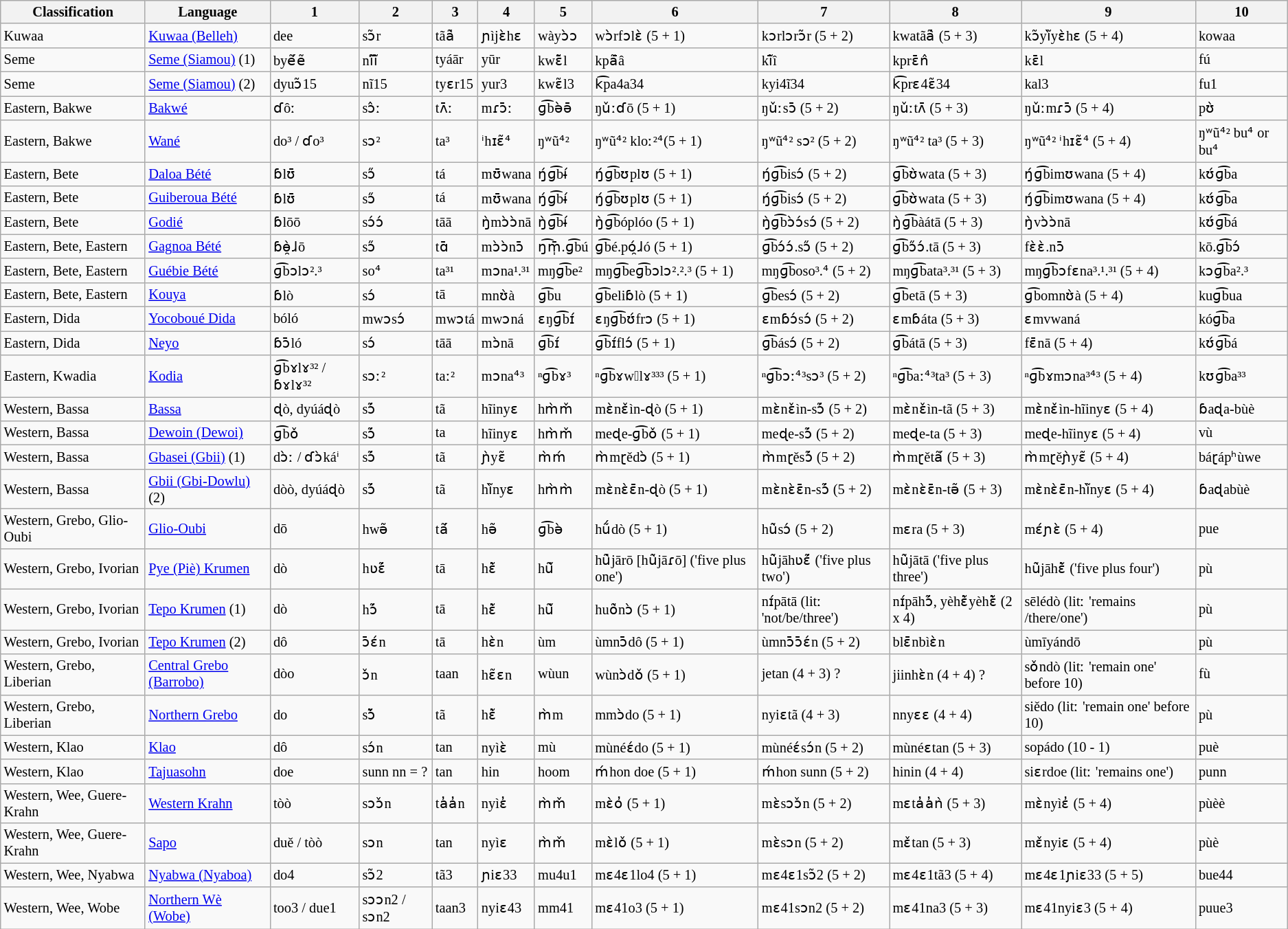<table class="wikitable sortable"  style="font-size: 85%">
<tr>
<th>Classification</th>
<th>Language</th>
<th>1</th>
<th>2</th>
<th>3</th>
<th>4</th>
<th>5</th>
<th>6</th>
<th>7</th>
<th>8</th>
<th>9</th>
<th>10</th>
</tr>
<tr>
<td>Kuwaa</td>
<td><a href='#'>Kuwaa (Belleh)</a></td>
<td>dee</td>
<td>sɔ̃r</td>
<td>tãã̀</td>
<td>ɲìjɛ̀hɛ</td>
<td>wàyɔ̀ɔ</td>
<td>wɔ̀rfɔlɛ̀ (5 + 1)</td>
<td>kɔrlɔrɔ̃r (5 + 2)</td>
<td>kwatãã̀ (5 + 3)</td>
<td>kɔ̃yĩ̀yɛ̀hɛ (5 + 4)</td>
<td>kowaa</td>
</tr>
<tr>
<td>Seme</td>
<td><a href='#'>Seme (Siamou)</a> (1)</td>
<td>byẽ́ẽ</td>
<td>nĩ́ĩ̄</td>
<td>tyáār</td>
<td>yūr</td>
<td>kwɛ̃̄l</td>
<td>kpã̄â</td>
<td>kĩ̄î</td>
<td>kprɛ̄n̂</td>
<td>kɛ̄l</td>
<td>fú</td>
</tr>
<tr>
<td>Seme</td>
<td><a href='#'>Seme (Siamou)</a> (2)</td>
<td>dyuɔ̃15</td>
<td>nĩ15</td>
<td>tyɛr15</td>
<td>yur3</td>
<td>kwɛ̃l3</td>
<td>k͡pa4a34</td>
<td>kyi4ĩ34</td>
<td>k͡prɛ4ɛ̃34</td>
<td>kal3</td>
<td>fu1</td>
</tr>
<tr>
<td>Eastern, Bakwe</td>
<td><a href='#'>Bakwé</a></td>
<td>ɗôː</td>
<td>sɔ̂ː</td>
<td>tʌ̄ː</td>
<td>mɾɔ̄ː</td>
<td>ɡ͡bə̀ə̄</td>
<td>ŋǔːɗō (5 + 1)</td>
<td>ŋǔːsɔ̄ (5 + 2)</td>
<td>ŋǔːtʌ̄ (5 + 3)</td>
<td>ŋǔːmɾɔ̄ (5 + 4)</td>
<td>pʊ̀</td>
</tr>
<tr>
<td>Eastern, Bakwe</td>
<td><a href='#'>Wané</a></td>
<td>do³ / ɗo³</td>
<td>sɔ²</td>
<td>ta³</td>
<td>ⁱhɪɛ̃⁴</td>
<td>ŋʷũ⁴²</td>
<td>ŋʷũ⁴² kloː²⁴(5 + 1)</td>
<td>ŋʷũ⁴² sɔ² (5 + 2)</td>
<td>ŋʷũ⁴² ta³ (5 + 3)</td>
<td>ŋʷũ⁴² ⁱhɪɛ̃⁴ (5 + 4)</td>
<td>ŋʷũ⁴² bu⁴ or bu⁴</td>
</tr>
<tr>
<td>Eastern, Bete</td>
<td><a href='#'>Daloa Bété</a></td>
<td>ɓlʊ̄</td>
<td>sɔ̋</td>
<td>tá</td>
<td>mʊ̄wana</td>
<td>ŋ́ɡ͡bɨ́</td>
<td>ŋ́ɡ͡bʊplʊ (5 + 1)</td>
<td>ŋ́ɡ͡bisɔ́ (5 + 2)</td>
<td>ɡ͡bʊ̀wata (5 + 3)</td>
<td>ŋ́ɡ͡bimʊwana (5 + 4)</td>
<td>kʊ́ɡ͡ba</td>
</tr>
<tr>
<td>Eastern, Bete</td>
<td><a href='#'>Guiberoua Bété</a></td>
<td>ɓlʊ̄</td>
<td>sɔ̋</td>
<td>tá</td>
<td>mʊ̄wana</td>
<td>ŋ́ɡ͡bɨ́</td>
<td>ŋ́ɡ͡bʊplʊ (5 + 1)</td>
<td>ŋ́ɡ͡bisɔ́ (5 + 2)</td>
<td>ɡ͡bʊ̀wata (5 + 3)</td>
<td>ŋ́ɡ͡bimʊwana (5 + 4)</td>
<td>kʊ́ɡ͡ba</td>
</tr>
<tr>
<td>Eastern, Bete</td>
<td><a href='#'>Godié</a></td>
<td>ɓlōō</td>
<td>sɔ́ɔ́</td>
<td>tāā</td>
<td>ŋ̀mɔ̀ɔ̀nā</td>
<td>ŋ̀ɡ͡bɨ́</td>
<td>ŋ̀ɡ͡bóplóo (5 + 1)</td>
<td>ŋ̀ɡ͡bɔ̀ɔ́sɔ́ (5 + 2)</td>
<td>ŋ̀ɡ͡bàátā (5 + 3)</td>
<td>ŋ̀vɔ̀ɔ̀nā</td>
<td>kʊ́ɡ͡bá</td>
</tr>
<tr>
<td>Eastern, Bete, Eastern</td>
<td><a href='#'>Gagnoa Bété</a></td>
<td>ɓɵ̯̀ɺō</td>
<td>sɔ̋</td>
<td>tɑ̄</td>
<td>mɔ̀ɔ̀nɔ̄</td>
<td>ŋ͡m̩̄.ɡ͡bú</td>
<td>ɡ͡bé.pó̯ɺó (5 + 1)</td>
<td>ɡ͡bɔ́ɔ́.sɔ̋ (5 + 2)</td>
<td>ɡ͡bɔ̋ɔ́.tā (5 + 3)</td>
<td>fɛ̀ɛ̀.nɔ̄</td>
<td>kō.ɡ͡bɔ́</td>
</tr>
<tr>
<td>Eastern, Bete, Eastern</td>
<td><a href='#'>Guébie Bété</a></td>
<td>ɡ͡bɔlɔ².³</td>
<td>so⁴</td>
<td>ta³¹</td>
<td>mɔna¹.³¹</td>
<td>mŋɡ͡be²</td>
<td>mŋɡ͡beɡ͡bɔlɔ².².³ (5 + 1)</td>
<td>mŋɡ͡boso³.⁴ (5 + 2)</td>
<td>mŋɡ͡bata³.³¹ (5 + 3)</td>
<td>mŋɡ͡bɔfɛna³.¹.³¹ (5 + 4)</td>
<td>kɔɡ͡ba².³</td>
</tr>
<tr>
<td>Eastern, Bete, Eastern</td>
<td><a href='#'>Kouya</a></td>
<td>ɓlò</td>
<td>sɔ́</td>
<td>tā</td>
<td>mnʊ̀à</td>
<td>ɡ͡bu</td>
<td>ɡ͡beliɓlò (5 + 1)</td>
<td>ɡ͡besɔ́ (5 + 2)</td>
<td>ɡ͡betā (5 + 3)</td>
<td>ɡ͡bomnʊ̀à (5 + 4)</td>
<td>kuɡ͡bua</td>
</tr>
<tr>
<td>Eastern, Dida</td>
<td><a href='#'>Yocoboué Dida</a></td>
<td>bóló</td>
<td>mwɔsɔ́</td>
<td>mwɔtá</td>
<td>mwɔná</td>
<td>ɛŋɡ͡bɪ́</td>
<td>ɛŋɡ͡bʊ́frɔ (5 + 1)</td>
<td>ɛmɓɔ́sɔ́ (5 + 2)</td>
<td>ɛmɓáta (5 + 3)</td>
<td>ɛmvwaná</td>
<td>kóɡ͡ba</td>
</tr>
<tr>
<td>Eastern, Dida</td>
<td><a href='#'>Neyo</a></td>
<td>ɓɔ̄ló</td>
<td>sɔ́</td>
<td>tāā</td>
<td>mɔ̀nā</td>
<td>ɡ͡bɪ́</td>
<td>ɡ͡bɪ́flɔ́ (5 + 1)</td>
<td>ɡ͡básɔ́ (5 + 2)</td>
<td>ɡ͡bátā (5 + 3)</td>
<td>fɛ̄nā (5 + 4)</td>
<td>kʊ́ɡ͡bá</td>
</tr>
<tr>
<td>Eastern, Kwadia</td>
<td><a href='#'>Kodia</a></td>
<td>ɡ͡bɤlɤ³² / ɓɤlɤ³²</td>
<td>sɔː²</td>
<td>taː²</td>
<td>mɔna⁴³</td>
<td>ⁿɡ͡bɤ³</td>
<td>ⁿɡ͡bɤwlɤ³³³ (5 + 1)</td>
<td>ⁿɡ͡bɔː⁴³sɔ³ (5 + 2)</td>
<td>ⁿɡ͡baː⁴³ta³ (5 + 3)</td>
<td>ⁿɡ͡bɤmɔna³⁴³ (5 + 4)</td>
<td>kʊɡ͡ba³³</td>
</tr>
<tr>
<td>Western, Bassa</td>
<td><a href='#'>Bassa</a></td>
<td>ɖò, dyúáɖò</td>
<td>sɔ̃́</td>
<td>tã</td>
<td>hĩinyɛ</td>
<td>hm̀m̌</td>
<td>mɛ̀nɛ̌ìn-ɖò (5 + 1)</td>
<td>mɛ̀nɛ̌ìn-sɔ̃́ (5 + 2)</td>
<td>mɛ̀nɛ̌ìn-tã (5 + 3)</td>
<td>mɛ̀nɛ̌ìn-hĩinyɛ (5 + 4)</td>
<td>ɓaɖa-bùè</td>
</tr>
<tr>
<td>Western, Bassa</td>
<td><a href='#'>Dewoin (Dewoi)</a></td>
<td>ɡ͡bǒ</td>
<td>sɔ̃́</td>
<td>ta</td>
<td>hĩinyɛ</td>
<td>hm̀m̌</td>
<td>meɖe-ɡ͡bǒ (5 + 1)</td>
<td>meɖe-sɔ̃́ (5 + 2)</td>
<td>meɖe-ta (5 + 3)</td>
<td>meɖe-hĩinyɛ (5 + 4)</td>
<td>vù</td>
</tr>
<tr>
<td>Western, Bassa</td>
<td><a href='#'>Gbasei (Gbii)</a> (1)</td>
<td>dɔ̀ː / ɗɔ̀káⁱ</td>
<td>sɔ̃́</td>
<td>tã</td>
<td>ɲ̀yɛ̃</td>
<td>m̀ḿ</td>
<td>m̀mɽědɔ̀ (5 + 1)</td>
<td>m̀mɽěsɔ̃́ (5 + 2)</td>
<td>m̀mɽětã́ (5 + 3)</td>
<td>m̀mɽěɲ̀yɛ̃ (5 + 4)</td>
<td>báɽápʰùwe</td>
</tr>
<tr>
<td>Western, Bassa</td>
<td><a href='#'>Gbii (Gbi-Dowlu)</a> (2)</td>
<td>dòò, dyúáɖò</td>
<td>sɔ̃́</td>
<td>tã</td>
<td>hĩ̀nyɛ</td>
<td>hm̀m̀</td>
<td>mɛ̀nɛ̀ɛ̄n-ɖò (5 + 1)</td>
<td>mɛ̀nɛ̀ɛ̄n-sɔ̃́ (5 + 2)</td>
<td>mɛ̀nɛ̀ɛ̄n-tə̃ (5 + 3)</td>
<td>mɛ̀nɛ̀ɛ̄n-hĩ̀nyɛ (5 + 4)</td>
<td>ɓaɖabùè</td>
</tr>
<tr>
<td>Western, Grebo, Glio-Oubi</td>
<td><a href='#'>Glio-Oubi</a></td>
<td>dō</td>
<td>hwə̃</td>
<td>tã́</td>
<td>hə̃</td>
<td>ɡ͡bə̀</td>
<td>hṹdò (5 + 1)</td>
<td>hũ̀sɔ́ (5 + 2)</td>
<td>mɛra (5 + 3)</td>
<td>mɛ́ɲɛ̀ (5 + 4)</td>
<td>pue</td>
</tr>
<tr>
<td>Western, Grebo, Ivorian</td>
<td><a href='#'>Pye (Piè) Krumen</a></td>
<td>dò</td>
<td>hʋɛ̃́</td>
<td>tā</td>
<td>hɛ̃̀</td>
<td>hũ̌</td>
<td>hũ̀jārō [hũ̀jāɾō] ('five plus one')</td>
<td>hũ̀jāhʋɛ̃́ ('five plus two')</td>
<td>hũ̀jātā ('five plus three')</td>
<td>hũ̀jāhɛ̃̀ ('five plus four')</td>
<td>pù</td>
</tr>
<tr>
<td>Western, Grebo, Ivorian</td>
<td><a href='#'>Tepo Krumen</a> (1)</td>
<td>dò</td>
<td>hɔ̃́</td>
<td>tā</td>
<td>hɛ̃̀</td>
<td>hũ̌</td>
<td>huõ̀nɔ̀ (5 + 1)</td>
<td>nɪ́pātā (litː 'not/be/three')</td>
<td>nɪ́pāhɔ̃́, yèhɛ̃̀yèhɛ̃̀ (2 x 4)</td>
<td>sēlédò (litː 'remains /there/one')</td>
<td>pù</td>
</tr>
<tr>
<td>Western, Grebo, Ivorian</td>
<td><a href='#'>Tepo Krumen</a> (2)</td>
<td>dô</td>
<td>ɔ̄ɛ́n</td>
<td>tā</td>
<td>hɛ̀n</td>
<td>ùm</td>
<td>ùmnɔ̄dô (5 + 1)</td>
<td>ùmnɔ̄ɔ̄ɛ́n (5 + 2)</td>
<td>blɛ̄nbìɛ̀n</td>
<td>ùmīyándō</td>
<td>pù</td>
</tr>
<tr>
<td>Western, Grebo, Liberian</td>
<td><a href='#'>Central Grebo (Barrobo)</a></td>
<td>dòo</td>
<td>ɔ̌n</td>
<td>taan</td>
<td>hɛ̃ɛn</td>
<td>wùun</td>
<td>wùnɔ̀dǒ (5 + 1)</td>
<td>jetan (4 + 3) ?</td>
<td>jiinhɛ̀n (4 + 4) ?</td>
<td>sǒndò (litː 'remain one' before 10)</td>
<td>fù</td>
</tr>
<tr>
<td>Western, Grebo, Liberian</td>
<td><a href='#'>Northern Grebo</a></td>
<td>do</td>
<td>sɔ̃̌</td>
<td>tã</td>
<td>hɛ̃̀</td>
<td>m̀m</td>
<td>mmɔ̀do (5 + 1)</td>
<td>nyiɛtã (4 + 3)</td>
<td>nnyɛɛ (4 + 4)</td>
<td>siědo (litː 'remain one' before 10)</td>
<td>pù</td>
</tr>
<tr>
<td>Western, Klao</td>
<td><a href='#'>Klao</a></td>
<td>dô</td>
<td>sɔ́n</td>
<td>tan</td>
<td>nyìɛ̀</td>
<td>mù</td>
<td>mùnéɛ́do (5 + 1)</td>
<td>mùnéɛ́sɔ́n (5 + 2)</td>
<td>mùnéɛtan (5 + 3)</td>
<td>sopádo (10 - 1)</td>
<td>puè</td>
</tr>
<tr>
<td>Western, Klao</td>
<td><a href='#'>Tajuasohn</a></td>
<td>doe</td>
<td>sunn nn = ?</td>
<td>tan</td>
<td>hin</td>
<td>hoom</td>
<td>ḿhon doe (5 + 1)</td>
<td>ḿhon sunn (5 + 2)</td>
<td>hinin (4 + 4)</td>
<td>siɛrdoe (litː 'remains one')</td>
<td>punn</td>
</tr>
<tr>
<td>Western, Wee, Guere-Krahn</td>
<td><a href='#'>Western Krahn</a></td>
<td>tòò</td>
<td>sɔɔ̌n</td>
<td>ta̓a̓n</td>
<td>nyìɛ̓</td>
<td>m̀m̌</td>
<td>mɛ̀o̓ (5 + 1)</td>
<td>mɛ̀sɔɔ̌n (5 + 2)</td>
<td>mɛta̓a̓ǹ (5 + 3)</td>
<td>mɛ̀nyìɛ̓ (5 + 4)</td>
<td>pùèè</td>
</tr>
<tr>
<td>Western, Wee, Guere-Krahn</td>
<td><a href='#'>Sapo</a></td>
<td>duě / tòò</td>
<td>sɔn</td>
<td>tan</td>
<td>nyìɛ</td>
<td>m̀m̌</td>
<td>mɛ̀lǒ (5 + 1)</td>
<td>mɛ̀sɔn (5 + 2)</td>
<td>mɛ̌tan (5 + 3)</td>
<td>mɛ̌nyiɛ (5 + 4)</td>
<td>pùè</td>
</tr>
<tr>
<td>Western, Wee, Nyabwa</td>
<td><a href='#'>Nyabwa (Nyaboa)</a></td>
<td>do4</td>
<td>sɔ̃2</td>
<td>tã3</td>
<td>ɲiɛ33</td>
<td>mu4u1</td>
<td>mɛ4ɛ1lo4 (5 + 1)</td>
<td>mɛ4ɛ1sɔ̃2 (5 + 2)</td>
<td>mɛ4ɛ1tã3 (5 + 4)</td>
<td>mɛ4ɛ1ɲiɛ33 (5 + 5)</td>
<td>bue44</td>
</tr>
<tr>
<td>Western, Wee, Wobe</td>
<td><a href='#'>Northern Wè (Wobe)</a></td>
<td>too3 / due1</td>
<td>sɔɔn2 / sɔn2</td>
<td>taan3</td>
<td>nyiɛ43</td>
<td>mm41</td>
<td>mɛ41o3 (5 + 1)</td>
<td>mɛ41sɔn2 (5 + 2)</td>
<td>mɛ41na3 (5 + 3)</td>
<td>mɛ41nyiɛ3 (5 + 4)</td>
<td>puue3</td>
</tr>
</table>
